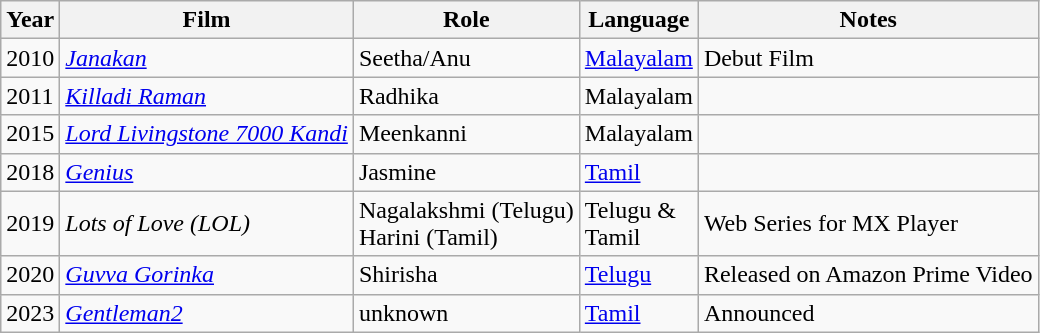<table class="wikitable sortable">
<tr>
<th>Year</th>
<th>Film</th>
<th>Role</th>
<th>Language</th>
<th>Notes</th>
</tr>
<tr>
<td>2010</td>
<td><em><a href='#'>Janakan</a></em></td>
<td>Seetha/Anu</td>
<td><a href='#'>Malayalam</a></td>
<td>Debut Film</td>
</tr>
<tr>
<td>2011</td>
<td><em><a href='#'>Killadi Raman</a></em></td>
<td>Radhika</td>
<td>Malayalam</td>
<td></td>
</tr>
<tr>
<td>2015</td>
<td><em><a href='#'>Lord Livingstone 7000 Kandi</a></em></td>
<td>Meenkanni</td>
<td>Malayalam</td>
<td></td>
</tr>
<tr>
<td>2018</td>
<td><em><a href='#'>Genius</a></em></td>
<td>Jasmine</td>
<td><a href='#'>Tamil</a></td>
<td></td>
</tr>
<tr>
<td>2019</td>
<td><em>Lots of Love (LOL)</em></td>
<td>Nagalakshmi (Telugu) <br> Harini (Tamil)</td>
<td>Telugu & <br> Tamil</td>
<td>Web Series for MX Player</td>
</tr>
<tr>
<td>2020</td>
<td><em><a href='#'>Guvva Gorinka</a></em></td>
<td>Shirisha</td>
<td><a href='#'>Telugu</a></td>
<td>Released on Amazon Prime Video</td>
</tr>
<tr>
<td>2023</td>
<td><em><a href='#'>Gentleman2</a></em></td>
<td>unknown</td>
<td><a href='#'>Tamil</a></td>
<td>Announced</td>
</tr>
</table>
